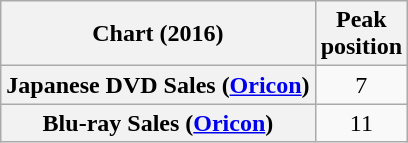<table class="wikitable plainrowheaders" style="text-align:center">
<tr>
<th scope="col">Chart (2016)</th>
<th scope="col">Peak<br> position</th>
</tr>
<tr>
<th scope="row">Japanese DVD Sales (<a href='#'>Oricon</a>)</th>
<td>7</td>
</tr>
<tr>
<th scope="row">Blu-ray Sales (<a href='#'>Oricon</a>)</th>
<td>11</td>
</tr>
</table>
